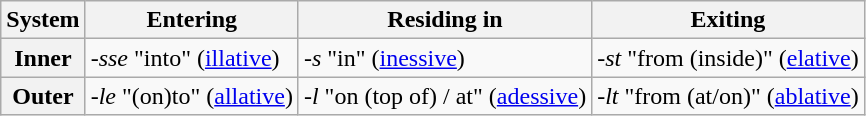<table class="wikitable">
<tr>
<th>System</th>
<th>Entering</th>
<th>Residing in</th>
<th>Exiting</th>
</tr>
<tr>
<th>Inner</th>
<td><em>-sse</em>  "into" (<a href='#'>illative</a>)</td>
<td><em>-s</em> "in" (<a href='#'>inessive</a>)</td>
<td><em>-st</em> "from (inside)" (<a href='#'>elative</a>)</td>
</tr>
<tr>
<th>Outer</th>
<td><em>-le</em> "(on)to" (<a href='#'>allative</a>)</td>
<td><em>-l</em> "on (top of) / at" (<a href='#'>adessive</a>)</td>
<td><em>-lt</em> "from (at/on)" (<a href='#'>ablative</a>)</td>
</tr>
</table>
